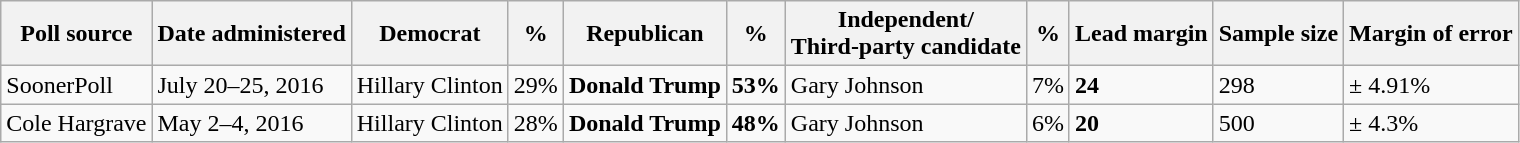<table class="wikitable">
<tr>
<th>Poll source</th>
<th>Date administered</th>
<th>Democrat</th>
<th>%</th>
<th>Republican</th>
<th>%</th>
<th>Independent/<br>Third-party candidate</th>
<th>%</th>
<th>Lead margin</th>
<th>Sample size</th>
<th>Margin of error</th>
</tr>
<tr>
<td>SoonerPoll</td>
<td>July 20–25, 2016</td>
<td>Hillary Clinton</td>
<td>29%</td>
<td><strong>Donald Trump</strong></td>
<td><strong>53%</strong></td>
<td>Gary Johnson</td>
<td>7%</td>
<td><strong>24</strong></td>
<td>298</td>
<td>± 4.91%</td>
</tr>
<tr>
<td>Cole Hargrave</td>
<td>May 2–4, 2016</td>
<td>Hillary Clinton</td>
<td>28%</td>
<td><strong>Donald Trump</strong></td>
<td><strong>48%</strong></td>
<td>Gary Johnson</td>
<td>6%</td>
<td><strong>20</strong></td>
<td>500</td>
<td>± 4.3%</td>
</tr>
</table>
